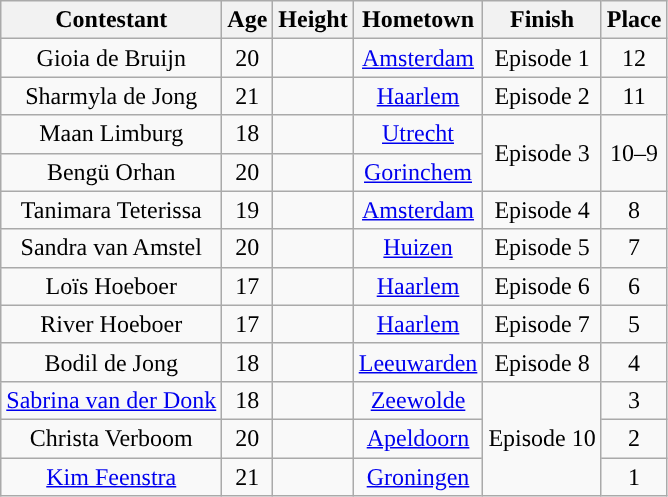<table class="wikitable sortable" style="text-align:center;">
<tr>
<th colspan="1">Contestant</th>
<th colspan="1">Age</th>
<th colspan="1">Height</th>
<th colspan="1">Hometown</th>
<th colspan="1">Finish</th>
<th>Place</th>
</tr>
<tr>
<td>Gioia de Bruijn </td>
<td>20</td>
<td></td>
<td><a href='#'>Amsterdam</a></td>
<td>Episode 1</td>
<td>12</td>
</tr>
<tr>
<td>Sharmyla de Jong </td>
<td>21</td>
<td></td>
<td><a href='#'>Haarlem</a></td>
<td>Episode 2</td>
<td>11</td>
</tr>
<tr>
<td>Maan Limburg</td>
<td>18</td>
<td></td>
<td><a href='#'>Utrecht</a></td>
<td rowspan="2">Episode 3</td>
<td rowspan="2">10–9</td>
</tr>
<tr>
<td>Bengü Orhan</td>
<td>20</td>
<td></td>
<td><a href='#'>Gorinchem</a></td>
</tr>
<tr>
<td>Tanimara Teterissa</td>
<td>19</td>
<td></td>
<td><a href='#'>Amsterdam</a></td>
<td>Episode 4</td>
<td>8</td>
</tr>
<tr>
<td>Sandra van Amstel</td>
<td>20</td>
<td></td>
<td><a href='#'>Huizen</a></td>
<td>Episode 5</td>
<td>7</td>
</tr>
<tr>
<td>Loïs Hoeboer</td>
<td>17</td>
<td></td>
<td><a href='#'>Haarlem</a></td>
<td>Episode 6</td>
<td>6</td>
</tr>
<tr>
<td>River Hoeboer</td>
<td>17</td>
<td></td>
<td><a href='#'>Haarlem</a></td>
<td>Episode 7</td>
<td>5</td>
</tr>
<tr>
<td>Bodil de Jong</td>
<td>18</td>
<td></td>
<td><a href='#'>Leeuwarden</a></td>
<td>Episode 8</td>
<td>4</td>
</tr>
<tr>
<td><a href='#'>Sabrina van der Donk</a></td>
<td>18</td>
<td></td>
<td><a href='#'>Zeewolde</a></td>
<td rowspan="3">Episode 10</td>
<td>3</td>
</tr>
<tr>
<td>Christa Verboom</td>
<td>20</td>
<td></td>
<td><a href='#'>Apeldoorn</a></td>
<td>2</td>
</tr>
<tr>
<td><a href='#'>Kim Feenstra</a></td>
<td>21</td>
<td></td>
<td><a href='#'>Groningen</a></td>
<td>1</td>
</tr>
</table>
